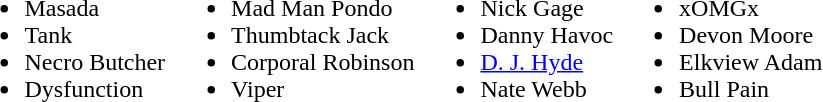<table>
<tr>
<td valign=top><br><ul><li>Masada</li><li>Tank</li><li>Necro Butcher</li><li>Dysfunction</li></ul></td>
<td valign=top><br><ul><li>Mad Man Pondo</li><li>Thumbtack Jack</li><li>Corporal Robinson</li><li>Viper</li></ul></td>
<td valign=top><br><ul><li>Nick Gage</li><li>Danny Havoc</li><li><a href='#'>D. J. Hyde</a></li><li>Nate Webb</li></ul></td>
<td valign=top><br><ul><li>xOMGx</li><li>Devon Moore</li><li>Elkview Adam</li><li>Bull Pain</li></ul></td>
</tr>
</table>
